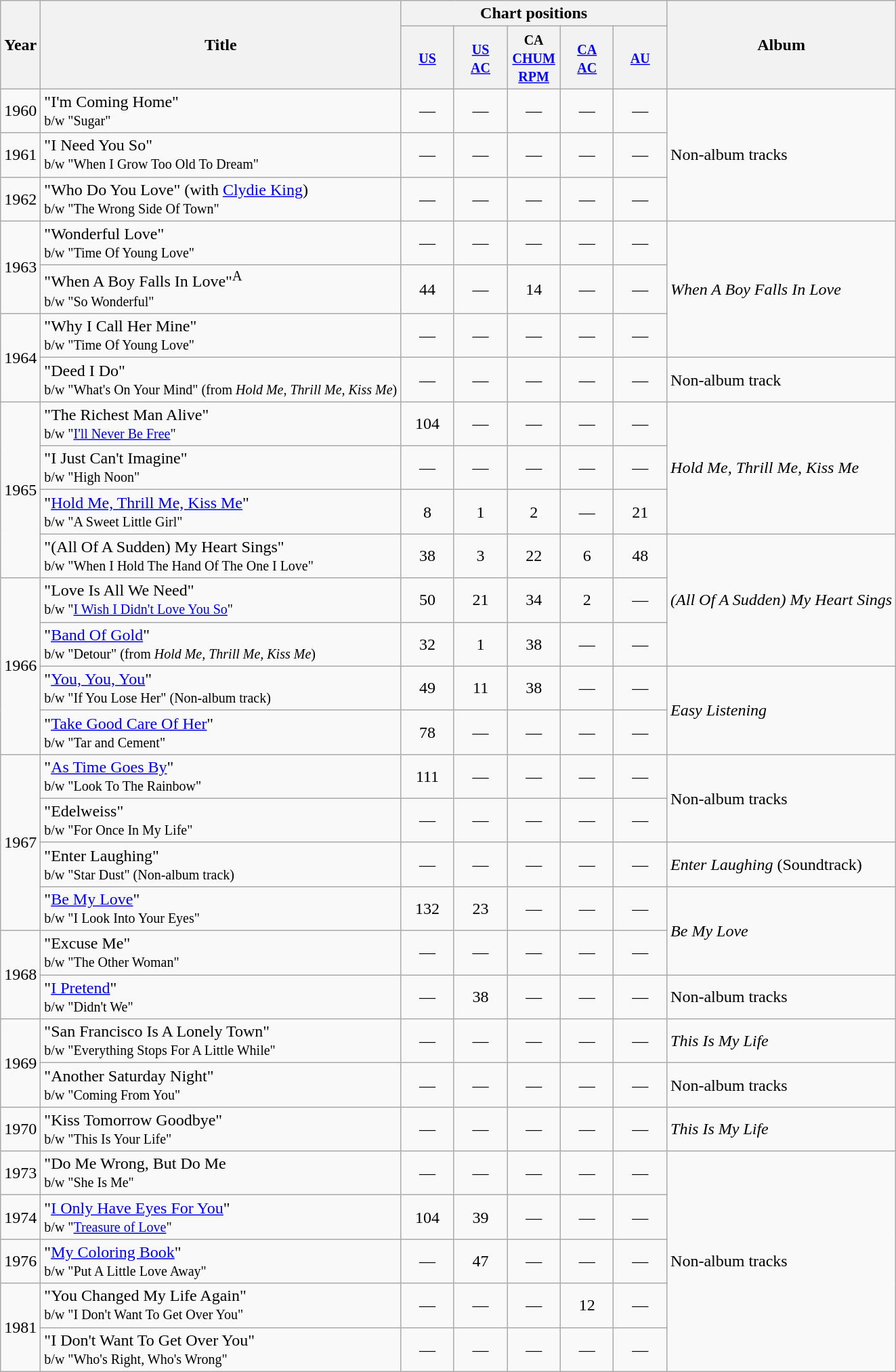<table class="wikitable">
<tr>
<th rowspan="2">Year</th>
<th rowspan="2">Title</th>
<th colspan="5">Chart positions</th>
<th rowspan="2">Album</th>
</tr>
<tr>
<th width="45"><small><a href='#'>US</a></small></th>
<th width="45"><small><a href='#'>US<br>AC</a></small></th>
<th width="45"><small>CA<br><a href='#'>CHUM</a> <a href='#'>RPM</a></small></th>
<th width="45"><small><a href='#'>CA<br>AC</a></small></th>
<th width="45"><small><a href='#'>AU</a></small></th>
</tr>
<tr>
<td>1960</td>
<td>"I'm Coming Home"<br><small>b/w "Sugar"</small></td>
<td align="center">—</td>
<td align="center">—</td>
<td align="center">—</td>
<td align="center">—</td>
<td align="center">—</td>
<td rowspan="3">Non-album tracks</td>
</tr>
<tr>
<td>1961</td>
<td>"I Need You So"<br><small>b/w "When I Grow Too Old To Dream"</small></td>
<td align="center">—</td>
<td align="center">—</td>
<td align="center">—</td>
<td align="center">—</td>
<td align="center">—</td>
</tr>
<tr>
<td>1962</td>
<td>"Who Do You Love" (with <a href='#'>Clydie King</a>)<br><small>b/w "The Wrong Side Of Town" </small></td>
<td align="center">—</td>
<td align="center">—</td>
<td align="center">—</td>
<td align="center">—</td>
<td align="center">—</td>
</tr>
<tr>
<td rowspan="2">1963</td>
<td>"Wonderful Love"<br><small>b/w "Time Of Young Love"</small></td>
<td align="center">—</td>
<td align="center">—</td>
<td align="center">—</td>
<td align="center">—</td>
<td align="center">—</td>
<td rowspan="3"><em>When A Boy Falls In Love</em></td>
</tr>
<tr>
<td>"When A Boy Falls In Love"<sup>A</sup><br><small>b/w "So Wonderful"</small></td>
<td align="center">44</td>
<td align="center">—</td>
<td align="center">14</td>
<td align="center">—</td>
<td align="center">—</td>
</tr>
<tr>
<td rowspan="2">1964</td>
<td>"Why I Call Her Mine"<br><small>b/w "Time Of Young Love"</small></td>
<td align="center">—</td>
<td align="center">—</td>
<td align="center">—</td>
<td align="center">—</td>
<td align="center">—</td>
</tr>
<tr>
<td>"Deed I Do"<br><small>b/w "What's On Your Mind" (from <em>Hold Me, Thrill Me, Kiss Me</em>)</small></td>
<td align="center">—</td>
<td align="center">—</td>
<td align="center">—</td>
<td align="center">—</td>
<td align="center">—</td>
<td>Non-album track</td>
</tr>
<tr>
<td rowspan="4">1965</td>
<td>"The Richest Man Alive"<br><small>b/w "<a href='#'>I'll Never Be Free</a>"</small></td>
<td align="center">104</td>
<td align="center">—</td>
<td align="center">—</td>
<td align="center">—</td>
<td align="center">—</td>
<td rowspan="3"><em>Hold Me, Thrill Me, Kiss Me</em></td>
</tr>
<tr>
<td>"I Just Can't Imagine"<br><small>b/w "High Noon"</small></td>
<td align="center">—</td>
<td align="center">—</td>
<td align="center">—</td>
<td align="center">—</td>
<td align="center">—</td>
</tr>
<tr>
<td>"<a href='#'>Hold Me, Thrill Me, Kiss Me</a>"<br><small>b/w "A Sweet Little Girl"</small></td>
<td align="center">8</td>
<td align="center">1</td>
<td align="center">2</td>
<td align="center">—</td>
<td align="center">21</td>
</tr>
<tr>
<td>"(All Of A Sudden) My Heart Sings"<br><small>b/w "When I Hold The Hand Of The One I Love"</small></td>
<td align="center">38</td>
<td align="center">3</td>
<td align="center">22</td>
<td align="center">6</td>
<td align="center">48</td>
<td rowspan="3"><em>(All Of A Sudden) My Heart Sings</em></td>
</tr>
<tr>
<td rowspan="4">1966</td>
<td>"Love Is All We Need"<br><small>b/w "<a href='#'>I Wish I Didn't Love You So</a>"</small></td>
<td align="center">50</td>
<td align="center">21</td>
<td align="center">34</td>
<td align="center">2</td>
<td align="center">—</td>
</tr>
<tr>
<td>"<a href='#'>Band Of Gold</a>"<br><small>b/w "Detour" (from <em>Hold Me, Thrill Me, Kiss Me</em>)</small></td>
<td align="center">32</td>
<td align="center">1</td>
<td align="center">38</td>
<td align="center">—</td>
<td align="center">—</td>
</tr>
<tr>
<td>"<a href='#'>You, You, You</a>"<br><small>b/w "If You Lose Her" (Non-album track)</small></td>
<td align="center">49</td>
<td align="center">11</td>
<td align="center">38</td>
<td align="center">—</td>
<td align="center">—</td>
<td rowspan="2"><em>Easy Listening</em></td>
</tr>
<tr>
<td>"<a href='#'>Take Good Care Of Her</a>"<br><small>b/w "Tar and Cement"</small></td>
<td align="center">78</td>
<td align="center">—</td>
<td align="center">—</td>
<td align="center">—</td>
<td align="center">—</td>
</tr>
<tr>
<td rowspan="4">1967</td>
<td>"<a href='#'>As Time Goes By</a>"<br><small>b/w "Look To The Rainbow"</small></td>
<td align="center">111</td>
<td align="center">—</td>
<td align="center">—</td>
<td align="center">—</td>
<td align="center">—</td>
<td rowspan="2">Non-album tracks</td>
</tr>
<tr>
<td>"Edelweiss"<br><small>b/w "For Once In My Life"</small></td>
<td align="center">—</td>
<td align="center">—</td>
<td align="center">—</td>
<td align="center">—</td>
<td align="center">—</td>
</tr>
<tr>
<td>"Enter Laughing"<br><small>b/w "Star Dust" (Non-album track)</small></td>
<td align="center">—</td>
<td align="center">—</td>
<td align="center">—</td>
<td align="center">—</td>
<td align="center">—</td>
<td><em>Enter Laughing</em> (Soundtrack)</td>
</tr>
<tr>
<td>"<a href='#'>Be My Love</a>"<br><small>b/w "I Look Into Your Eyes"</small></td>
<td align="center">132</td>
<td align="center">23</td>
<td align="center">—</td>
<td align="center">—</td>
<td align="center">—</td>
<td rowspan="2"><em>Be My Love</em></td>
</tr>
<tr>
<td rowspan="2">1968</td>
<td>"Excuse Me"<br><small>b/w "The Other Woman"</small></td>
<td align="center">—</td>
<td align="center">—</td>
<td align="center">—</td>
<td align="center">—</td>
<td align="center">—</td>
</tr>
<tr>
<td>"<a href='#'>I Pretend</a>"<br><small>b/w "Didn't We"</small></td>
<td align="center">—</td>
<td align="center">38</td>
<td align="center">—</td>
<td align="center">—</td>
<td align="center">—</td>
<td>Non-album tracks</td>
</tr>
<tr>
<td rowspan="2">1969</td>
<td>"San Francisco Is A Lonely Town"<br><small>b/w "Everything Stops For A Little While"</small></td>
<td align="center">—</td>
<td align="center">—</td>
<td align="center">—</td>
<td align="center">—</td>
<td align="center">—</td>
<td><em>This Is My Life</em></td>
</tr>
<tr>
<td>"Another Saturday Night"<br><small>b/w "Coming From You"</small></td>
<td align="center">—</td>
<td align="center">—</td>
<td align="center">—</td>
<td align="center">—</td>
<td align="center">—</td>
<td>Non-album tracks</td>
</tr>
<tr>
<td>1970</td>
<td>"Kiss Tomorrow Goodbye"<br><small>b/w "This Is Your Life"</small></td>
<td align="center">—</td>
<td align="center">—</td>
<td align="center">—</td>
<td align="center">—</td>
<td align="center">—</td>
<td><em>This Is My Life</em></td>
</tr>
<tr>
<td>1973</td>
<td>"Do Me Wrong, But Do Me<br><small>b/w "She Is Me"</small></td>
<td align="center">—</td>
<td align="center">—</td>
<td align="center">—</td>
<td align="center">—</td>
<td align="center">—</td>
<td rowspan="5">Non-album tracks</td>
</tr>
<tr>
<td>1974</td>
<td>"<a href='#'>I Only Have Eyes For You</a>"<br><small>b/w "<a href='#'>Treasure of Love</a>"</small></td>
<td align="center">104</td>
<td align="center">39</td>
<td align="center">—</td>
<td align="center">—</td>
<td align="center">—</td>
</tr>
<tr>
<td>1976</td>
<td>"<a href='#'>My Coloring Book</a>"<br><small>b/w "Put A Little Love Away"</small></td>
<td align="center">—</td>
<td align="center">47</td>
<td align="center">—</td>
<td align="center">—</td>
<td align="center">—</td>
</tr>
<tr>
<td rowspan="2">1981</td>
<td>"You Changed My Life Again"<br><small>b/w "I Don't Want To Get Over You"</small></td>
<td align="center">—</td>
<td align="center">—</td>
<td align="center">—</td>
<td align="center">12</td>
<td align="center">—</td>
</tr>
<tr>
<td>"I Don't Want To Get Over You"<br><small>b/w "Who's Right, Who's Wrong"</small></td>
<td align="center">—</td>
<td align="center">—</td>
<td align="center">—</td>
<td align="center">—</td>
<td align="center">—</td>
</tr>
</table>
